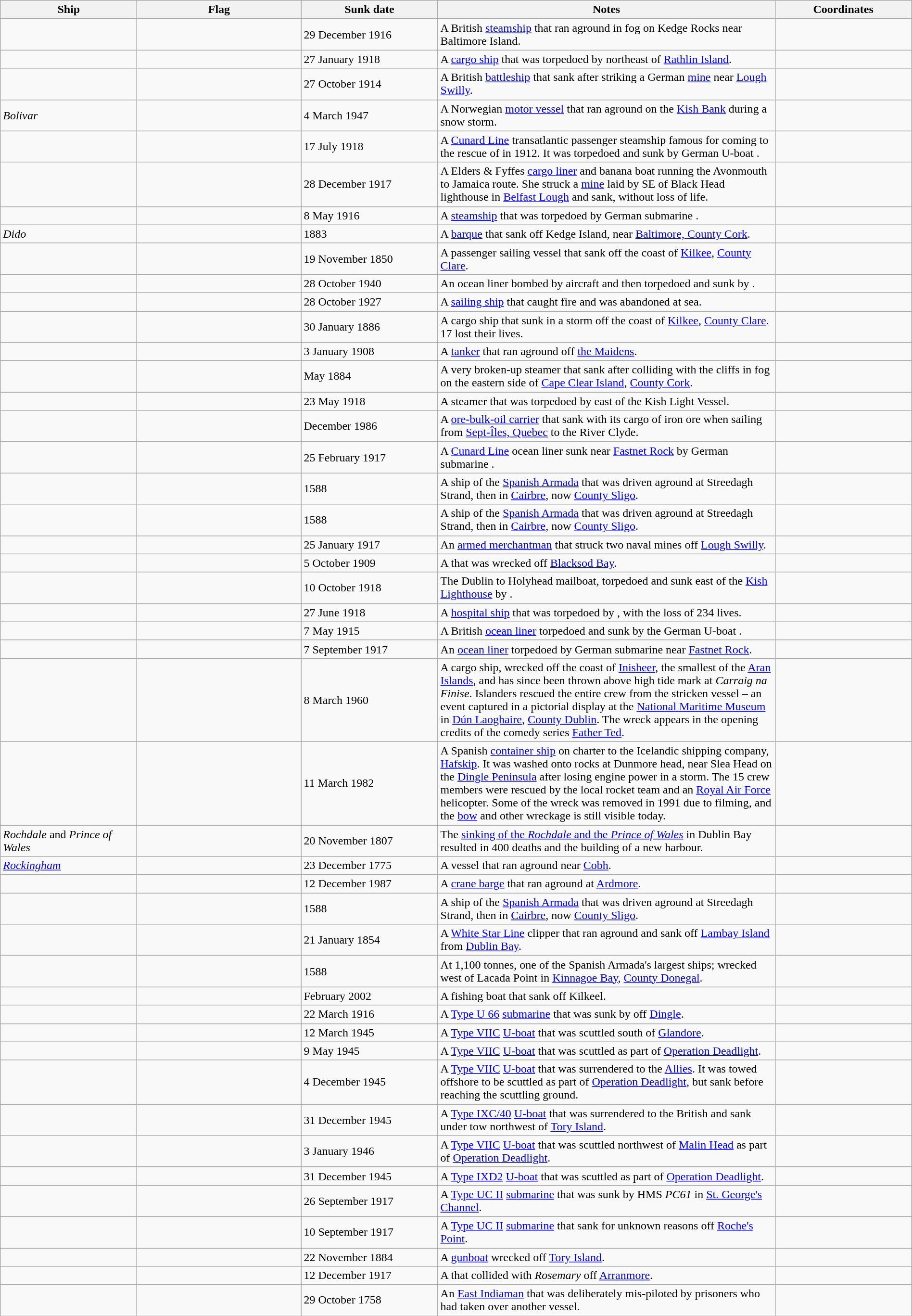<table class=wikitable | style = "width:100%">
<tr>
<th style="width:15%">Ship</th>
<th style="width:18%">Flag</th>
<th style="width:15%">Sunk date</th>
<th style="width:37%">Notes</th>
<th style="width:15%">Coordinates</th>
</tr>
<tr>
<td></td>
<td></td>
<td>29 December 1916</td>
<td>A British <a href='#'>steamship</a> that ran aground in fog on Kedge Rocks near Baltimore Island.</td>
<td></td>
</tr>
<tr>
<td></td>
<td></td>
<td>27 January 1918</td>
<td>A <a href='#'>cargo ship</a> that was torpedoed by  northeast of <a href='#'>Rathlin Island</a>.</td>
<td></td>
</tr>
<tr>
<td></td>
<td></td>
<td>27 October 1914</td>
<td>A British <a href='#'>battleship</a> that sank after striking a German <a href='#'>mine</a> near <a href='#'>Lough Swilly</a>.</td>
<td></td>
</tr>
<tr>
<td><em>Bolivar</em></td>
<td></td>
<td>4 March 1947</td>
<td>A Norwegian <a href='#'>motor vessel</a> that ran aground on the <a href='#'>Kish Bank</a> during a snow storm.</td>
<td></td>
</tr>
<tr>
<td></td>
<td></td>
<td>17 July 1918</td>
<td>A <a href='#'>Cunard Line</a> transatlantic passenger steamship famous for coming to the rescue of  in 1912. It was torpedoed and sunk by German U-boat .</td>
<td></td>
</tr>
<tr>
<td></td>
<td></td>
<td>28 December 1917</td>
<td>A  Elders & Fyffes <a href='#'>cargo liner</a> and banana boat running the Avonmouth to Jamaica route. She struck a <a href='#'>mine</a> laid by   SE of Black Head lighthouse in <a href='#'>Belfast Lough</a> and sank, without loss of life.</td>
<td></td>
</tr>
<tr>
<td></td>
<td></td>
<td>8 May 1916</td>
<td>A <a href='#'>steamship</a> that was torpedoed by German submarine .</td>
<td></td>
</tr>
<tr>
<td><em>Dido</em></td>
<td></td>
<td>1883</td>
<td>A <a href='#'>barque</a> that sank off Kedge Island, near <a href='#'>Baltimore, County Cork</a>.</td>
<td></td>
</tr>
<tr>
<td></td>
<td></td>
<td>19 November 1850</td>
<td>A passenger sailing vessel that sank off the coast of <a href='#'>Kilkee</a>, <a href='#'>County Clare</a>.</td>
<td></td>
</tr>
<tr>
<td></td>
<td></td>
<td>28 October 1940</td>
<td>An ocean liner bombed by aircraft and then torpedoed and sunk by .</td>
<td></td>
</tr>
<tr>
<td></td>
<td></td>
<td>28 October 1927</td>
<td>A <a href='#'>sailing ship</a> that caught fire and was abandoned at sea.</td>
<td></td>
</tr>
<tr>
<td></td>
<td></td>
<td>30 January 1886</td>
<td>A cargo ship that sunk in a storm off the coast of <a href='#'>Kilkee</a>, <a href='#'>County Clare</a>. 17 lost their lives.</td>
<td></td>
</tr>
<tr>
<td></td>
<td></td>
<td>3 January 1908</td>
<td>A <a href='#'>tanker</a> that ran aground off <a href='#'>the Maidens</a>.</td>
<td></td>
</tr>
<tr>
<td></td>
<td></td>
<td>May 1884</td>
<td>A very broken-up steamer that sank after colliding with the cliffs in fog on the eastern side of <a href='#'>Cape Clear Island</a>, <a href='#'>County Cork</a>.</td>
<td></td>
</tr>
<tr>
<td></td>
<td></td>
<td>23 May 1918</td>
<td>A steamer that was torpedoed by   east of the Kish Light Vessel.</td>
<td></td>
</tr>
<tr>
<td></td>
<td></td>
<td>December 1986</td>
<td>A  <a href='#'>ore-bulk-oil carrier</a> that sank with its cargo of iron ore when sailing from <a href='#'>Sept-Îles, Quebec</a> to the River Clyde.</td>
<td></td>
</tr>
<tr>
<td></td>
<td></td>
<td>25 February 1917</td>
<td>A <a href='#'>Cunard Line</a> ocean liner sunk near <a href='#'>Fastnet Rock</a> by German submarine .</td>
<td></td>
</tr>
<tr>
<td></td>
<td></td>
<td>1588</td>
<td>A ship of the <a href='#'>Spanish Armada</a> that was driven aground at Streedagh Strand, then in <a href='#'>Cairbre</a>, now <a href='#'>County Sligo</a>.</td>
<td></td>
</tr>
<tr>
<td></td>
<td></td>
<td>1588</td>
<td>A ship of the <a href='#'>Spanish Armada</a> that was driven aground at Streedagh Strand, then in <a href='#'>Cairbre</a>, now <a href='#'>County Sligo</a>.</td>
<td></td>
</tr>
<tr>
<td></td>
<td></td>
<td>25 January 1917</td>
<td>An <a href='#'>armed merchantman</a> that struck two naval mines off <a href='#'>Lough Swilly</a>.</td>
<td></td>
</tr>
<tr>
<td></td>
<td></td>
<td>5 October 1909</td>
<td>A  that was wrecked off <a href='#'>Blacksod Bay</a>.</td>
<td></td>
</tr>
<tr>
<td></td>
<td></td>
<td>10 October 1918</td>
<td>The Dublin to Holyhead mailboat, torpedoed and sunk  east of the <a href='#'>Kish Lighthouse</a> by .</td>
<td></td>
</tr>
<tr>
<td></td>
<td></td>
<td>27 June 1918</td>
<td>A <a href='#'>hospital ship</a> that was torpedoed by , with the loss of 234 lives.</td>
<td></td>
</tr>
<tr>
<td></td>
<td></td>
<td>7 May 1915</td>
<td>A British <a href='#'>ocean liner</a> torpedoed and sunk by the German U-boat .</td>
<td></td>
</tr>
<tr>
<td></td>
<td></td>
<td>7 September 1917</td>
<td>An <a href='#'>ocean liner</a> torpedoed by German submarine  near <a href='#'>Fastnet Rock</a>.</td>
<td></td>
</tr>
<tr>
<td></td>
<td></td>
<td>8 March 1960</td>
<td>A cargo ship, wrecked off the coast of <a href='#'>Inisheer</a>, the smallest of the <a href='#'>Aran Islands</a>, and has since been thrown above high tide mark at <em>Carraig na Finise</em>. Islanders rescued the entire crew from the stricken vessel – an event captured in a pictorial display at the <a href='#'>National Maritime Museum</a> in <a href='#'>Dún Laoghaire</a>, <a href='#'>County Dublin</a>. The wreck appears in the opening credits of the comedy series <a href='#'>Father Ted</a>.</td>
<td></td>
</tr>
<tr>
<td></td>
<td></td>
<td>11 March 1982</td>
<td>A Spanish <a href='#'>container ship</a> on charter to the Icelandic shipping company, <a href='#'>Hafskip</a>. It was washed onto rocks at Dunmore head, near Slea Head on the <a href='#'>Dingle Peninsula</a> after losing engine power in a storm. The 15 crew members were rescued by the local rocket team and an <a href='#'>Royal Air Force</a> helicopter. Some of the wreck was removed in 1991 due to filming, and the <a href='#'>bow</a> and other wreckage is still visible today.</td>
<td></td>
</tr>
<tr>
<td><em>Rochdale</em> and <em>Prince of Wales</em></td>
<td></td>
<td>20 November 1807</td>
<td>The <a href='#'>sinking of the <em>Rochdale</em> and the <em>Prince of Wales</em></a> in Dublin Bay resulted in 400 deaths and the building of a new harbour.</td>
<td></td>
</tr>
<tr>
<td><a href='#'><em>Rockingham</em></a></td>
<td></td>
<td>23 December 1775</td>
<td>A vessel that ran aground near <a href='#'>Cobh</a>.</td>
<td></td>
</tr>
<tr>
<td></td>
<td></td>
<td>12 December 1987</td>
<td>A <a href='#'>crane barge</a> that ran aground at <a href='#'>Ardmore</a>.</td>
<td></td>
</tr>
<tr>
<td></td>
<td></td>
<td>1588</td>
<td>A ship of the <a href='#'>Spanish Armada</a> that was driven aground at Streedagh Strand, then in <a href='#'>Cairbre</a>, now <a href='#'>County Sligo</a>.</td>
<td></td>
</tr>
<tr>
<td></td>
<td></td>
<td>21 January 1854</td>
<td>A <a href='#'>White Star Line</a> clipper that ran aground and sank off <a href='#'>Lambay Island</a>  from <a href='#'>Dublin Bay</a>.</td>
<td></td>
</tr>
<tr>
<td></td>
<td></td>
<td>1588</td>
<td>At 1,100 tonnes, one of the Spanish Armada's largest ships; wrecked  west of Lacada Point in <a href='#'>Kinnagoe Bay</a>, <a href='#'>County Donegal</a>.</td>
<td></td>
</tr>
<tr>
<td></td>
<td></td>
<td>February 2002</td>
<td>A fishing boat that sank  off Kilkeel.</td>
<td></td>
</tr>
<tr>
<td></td>
<td></td>
<td>22 March 1916</td>
<td>A <a href='#'>Type U 66</a> <a href='#'>submarine</a> that was sunk by  off <a href='#'>Dingle</a>.</td>
<td></td>
</tr>
<tr>
<td></td>
<td></td>
<td>12 March 1945</td>
<td>A <a href='#'>Type VIIC</a> <a href='#'>U-boat</a> that was scuttled  south of <a href='#'>Glandore</a>.</td>
<td></td>
</tr>
<tr>
<td></td>
<td></td>
<td>9 May 1945</td>
<td>A <a href='#'>Type VIIC</a> <a href='#'>U-boat</a> that was scuttled as part of <a href='#'>Operation Deadlight</a>.</td>
<td></td>
</tr>
<tr>
<td></td>
<td></td>
<td>4 December 1945</td>
<td>A <a href='#'>Type VIIC</a> <a href='#'>U-boat</a> that was surrendered to the <a href='#'>Allies</a>. It was towed offshore to be scuttled as part of <a href='#'>Operation Deadlight</a>, but sank before reaching the scuttling ground.</td>
<td></td>
</tr>
<tr>
<td></td>
<td></td>
<td>31 December 1945</td>
<td>A <a href='#'>Type IXC/40</a> <a href='#'>U-boat</a> that was surrendered to the British and sank under tow northwest of <a href='#'>Tory Island</a>.</td>
<td></td>
</tr>
<tr>
<td></td>
<td></td>
<td>3 January 1946</td>
<td>A <a href='#'>Type VIIC</a> <a href='#'>U-boat</a> that was scuttled northwest of <a href='#'>Malin Head</a> as part of <a href='#'>Operation Deadlight</a>.</td>
<td></td>
</tr>
<tr>
<td></td>
<td></td>
<td>31 December 1945</td>
<td>A <a href='#'>Type IXD2</a> <a href='#'>U-boat</a> that was scuttled as part of <a href='#'>Operation Deadlight</a>.</td>
<td></td>
</tr>
<tr>
<td></td>
<td></td>
<td>26 September 1917</td>
<td>A <a href='#'>Type UC II</a> <a href='#'>submarine</a> that was sunk by HMS <em>PC61</em> in <a href='#'>St. George's Channel</a>.</td>
<td></td>
</tr>
<tr>
<td></td>
<td></td>
<td>10 September 1917</td>
<td>A <a href='#'>Type UC II</a> <a href='#'>submarine</a> that sank for unknown reasons off <a href='#'>Roche's Point</a>.</td>
<td></td>
</tr>
<tr>
<td></td>
<td></td>
<td>22 November 1884</td>
<td>A <a href='#'>gunboat</a> wrecked off <a href='#'>Tory Island</a>.</td>
<td></td>
</tr>
<tr>
<td></td>
<td></td>
<td>12 December 1917</td>
<td>A  that collided with <em>Rosemary</em> off <a href='#'>Arranmore</a>.</td>
<td></td>
</tr>
<tr>
<td></td>
<td></td>
<td>29 October 1758</td>
<td>An <a href='#'>East Indiaman</a> that was deliberately mis-piloted by prisoners who had taken over another vessel.</td>
<td></td>
</tr>
</table>
